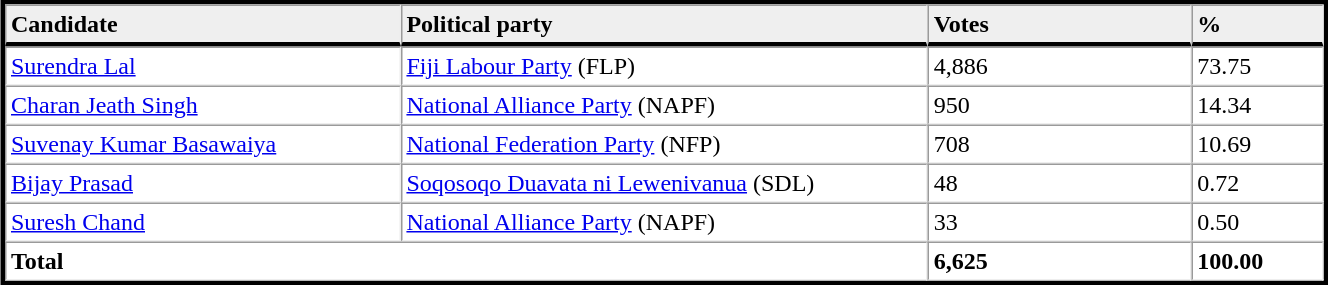<table table width="70%" border="1" align="center" cellpadding=3 cellspacing=0 style="margin:5px; border:3px solid;">
<tr>
<td td width="30%" style="border-bottom:3px solid; background:#efefef;"><strong>Candidate</strong></td>
<td td width="40%" style="border-bottom:3px solid; background:#efefef;"><strong>Political party</strong></td>
<td td width="20%" style="border-bottom:3px solid; background:#efefef;"><strong>Votes</strong></td>
<td td width="10%" style="border-bottom:3px solid; background:#efefef;"><strong>%</strong></td>
</tr>
<tr>
<td><a href='#'>Surendra Lal</a></td>
<td><a href='#'>Fiji Labour Party</a> (FLP)</td>
<td>4,886</td>
<td>73.75</td>
</tr>
<tr>
<td><a href='#'>Charan Jeath Singh</a></td>
<td><a href='#'>National Alliance Party</a> (NAPF)</td>
<td>950</td>
<td>14.34</td>
</tr>
<tr>
<td><a href='#'>Suvenay Kumar Basawaiya</a></td>
<td><a href='#'>National Federation Party</a> (NFP)</td>
<td>708</td>
<td>10.69</td>
</tr>
<tr>
<td><a href='#'>Bijay Prasad</a></td>
<td><a href='#'>Soqosoqo Duavata ni Lewenivanua</a> (SDL)</td>
<td>48</td>
<td>0.72</td>
</tr>
<tr>
<td><a href='#'>Suresh Chand</a></td>
<td><a href='#'>National Alliance Party</a> (NAPF)</td>
<td>33</td>
<td>0.50</td>
</tr>
<tr>
<td colspan=2><strong>Total</strong></td>
<td><strong>6,625</strong></td>
<td><strong>100.00</strong></td>
</tr>
<tr>
</tr>
</table>
